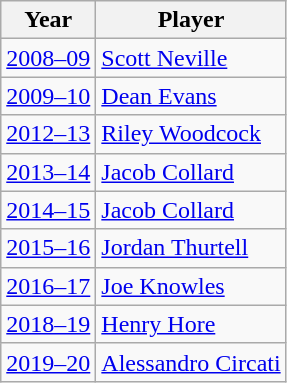<table class="wikitable">
<tr>
<th>Year</th>
<th>Player</th>
</tr>
<tr>
<td><a href='#'>2008–09</a></td>
<td> <a href='#'>Scott Neville</a></td>
</tr>
<tr>
<td><a href='#'>2009–10</a></td>
<td> <a href='#'>Dean Evans</a></td>
</tr>
<tr>
<td><a href='#'>2012–13</a></td>
<td> <a href='#'>Riley Woodcock</a></td>
</tr>
<tr>
<td><a href='#'>2013–14</a></td>
<td> <a href='#'>Jacob Collard</a></td>
</tr>
<tr>
<td><a href='#'>2014–15</a></td>
<td> <a href='#'>Jacob Collard</a></td>
</tr>
<tr>
<td><a href='#'>2015–16</a></td>
<td> <a href='#'>Jordan Thurtell</a></td>
</tr>
<tr>
<td><a href='#'>2016–17</a></td>
<td> <a href='#'>Joe Knowles</a></td>
</tr>
<tr>
<td><a href='#'>2018–19</a></td>
<td> <a href='#'>Henry Hore</a></td>
</tr>
<tr>
<td><a href='#'>2019–20</a></td>
<td> <a href='#'>Alessandro Circati</a></td>
</tr>
</table>
